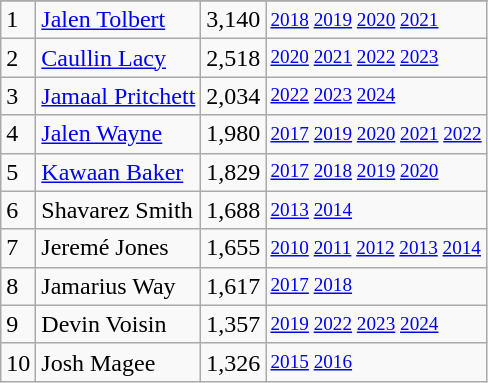<table class="wikitable">
<tr>
</tr>
<tr>
<td>1</td>
<td><a href='#'>Jalen Tolbert</a></td>
<td>3,140</td>
<td style="font-size:80%;"><a href='#'>2018</a> <a href='#'>2019</a> <a href='#'>2020</a> <a href='#'>2021</a></td>
</tr>
<tr>
<td>2</td>
<td><a href='#'>Caullin Lacy</a></td>
<td>2,518</td>
<td style="font-size:80%;"><a href='#'>2020</a> <a href='#'>2021</a> <a href='#'>2022</a> <a href='#'>2023</a></td>
</tr>
<tr>
<td>3</td>
<td><a href='#'>Jamaal Pritchett</a></td>
<td>2,034</td>
<td style="font-size:80%;"><a href='#'>2022</a> <a href='#'>2023</a> <a href='#'>2024</a></td>
</tr>
<tr>
<td>4</td>
<td><a href='#'>Jalen Wayne</a></td>
<td>1,980</td>
<td style="font-size:80%;"><a href='#'>2017</a> <a href='#'>2019</a> <a href='#'>2020</a> <a href='#'>2021</a> <a href='#'>2022</a></td>
</tr>
<tr>
<td>5</td>
<td><a href='#'>Kawaan Baker</a></td>
<td>1,829</td>
<td style="font-size:80%;"><a href='#'>2017</a> <a href='#'>2018</a> <a href='#'>2019</a> <a href='#'>2020</a></td>
</tr>
<tr>
<td>6</td>
<td>Shavarez Smith</td>
<td>1,688</td>
<td style="font-size:80%;"><a href='#'>2013</a> <a href='#'>2014</a></td>
</tr>
<tr>
<td>7</td>
<td>Jeremé Jones</td>
<td>1,655</td>
<td style="font-size:80%;"><a href='#'>2010</a> <a href='#'>2011</a> <a href='#'>2012</a> <a href='#'>2013</a> <a href='#'>2014</a></td>
</tr>
<tr>
<td>8</td>
<td>Jamarius Way</td>
<td>1,617</td>
<td style="font-size:80%;"><a href='#'>2017</a> <a href='#'>2018</a></td>
</tr>
<tr>
<td>9</td>
<td>Devin Voisin</td>
<td>1,357</td>
<td style="font-size:80%;"><a href='#'>2019</a> <a href='#'>2022</a> <a href='#'>2023</a> <a href='#'>2024</a></td>
</tr>
<tr>
<td>10</td>
<td>Josh Magee</td>
<td>1,326</td>
<td style="font-size:80%;"><a href='#'>2015</a> <a href='#'>2016</a></td>
</tr>
</table>
